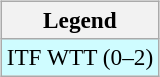<table>
<tr valign=top>
<td><br><table class=wikitable style=font-size:97%>
<tr>
<th>Legend</th>
</tr>
<tr bgcolor=cffcff>
<td>ITF WTT (0–2)</td>
</tr>
</table>
</td>
<td></td>
</tr>
</table>
